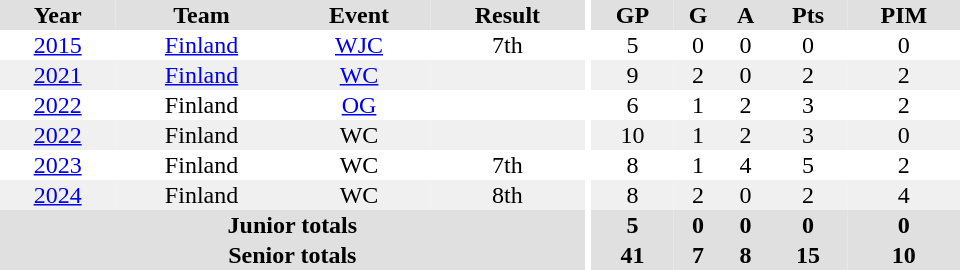<table border="0" cellpadding="1" cellspacing="0" ID="Table3" style="text-align:center; width:40em">
<tr ALIGN="center" bgcolor="#e0e0e0">
<th>Year</th>
<th>Team</th>
<th>Event</th>
<th>Result</th>
<th rowspan="99" bgcolor="#ffffff"></th>
<th>GP</th>
<th>G</th>
<th>A</th>
<th>Pts</th>
<th>PIM</th>
</tr>
<tr>
<td><a href='#'>2015</a></td>
<td><a href='#'>Finland</a></td>
<td><a href='#'>WJC</a></td>
<td>7th</td>
<td>5</td>
<td>0</td>
<td>0</td>
<td>0</td>
<td>0</td>
</tr>
<tr bgcolor="#f0f0f0">
<td><a href='#'>2021</a></td>
<td><a href='#'>Finland</a></td>
<td><a href='#'>WC</a></td>
<td></td>
<td>9</td>
<td>2</td>
<td>0</td>
<td>2</td>
<td>2</td>
</tr>
<tr>
<td><a href='#'>2022</a></td>
<td>Finland</td>
<td><a href='#'>OG</a></td>
<td></td>
<td>6</td>
<td>1</td>
<td>2</td>
<td>3</td>
<td>2</td>
</tr>
<tr bgcolor="#f0f0f0">
<td><a href='#'>2022</a></td>
<td>Finland</td>
<td>WC</td>
<td></td>
<td>10</td>
<td>1</td>
<td>2</td>
<td>3</td>
<td>0</td>
</tr>
<tr>
<td><a href='#'>2023</a></td>
<td>Finland</td>
<td>WC</td>
<td>7th</td>
<td>8</td>
<td>1</td>
<td>4</td>
<td>5</td>
<td>2</td>
</tr>
<tr bgcolor="#f0f0f0">
<td><a href='#'>2024</a></td>
<td>Finland</td>
<td>WC</td>
<td>8th</td>
<td>8</td>
<td>2</td>
<td>0</td>
<td>2</td>
<td>4</td>
</tr>
<tr bgcolor="#e0e0e0">
<th colspan="4">Junior totals</th>
<th>5</th>
<th>0</th>
<th>0</th>
<th>0</th>
<th>0</th>
</tr>
<tr bgcolor="#e0e0e0">
<th colspan="4">Senior totals</th>
<th>41</th>
<th>7</th>
<th>8</th>
<th>15</th>
<th>10</th>
</tr>
</table>
